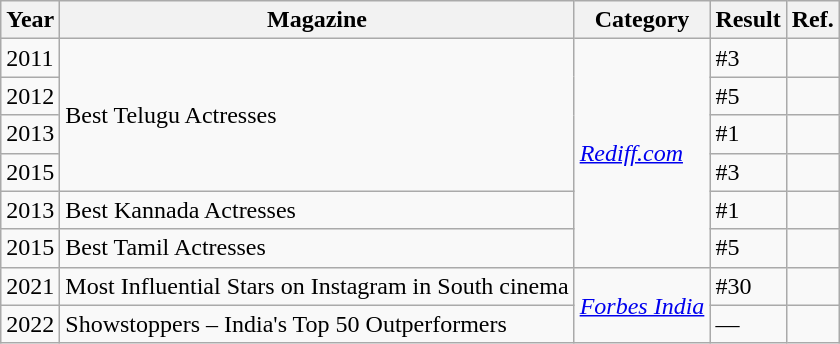<table class="wikitable">
<tr>
<th>Year</th>
<th>Magazine</th>
<th>Category</th>
<th>Result</th>
<th>Ref.</th>
</tr>
<tr>
<td>2011</td>
<td rowspan="4">Best Telugu Actresses</td>
<td rowspan="6"><em><a href='#'>Rediff.com</a></em></td>
<td>#3</td>
<td></td>
</tr>
<tr>
<td>2012</td>
<td>#5</td>
<td></td>
</tr>
<tr>
<td>2013</td>
<td>#1</td>
<td></td>
</tr>
<tr>
<td>2015</td>
<td>#3</td>
<td></td>
</tr>
<tr>
<td>2013</td>
<td>Best Kannada Actresses</td>
<td>#1</td>
<td></td>
</tr>
<tr>
<td>2015</td>
<td>Best Tamil Actresses</td>
<td>#5</td>
<td></td>
</tr>
<tr>
<td>2021</td>
<td>Most Influential Stars on Instagram in South cinema</td>
<td rowspan="2"><em><a href='#'>Forbes India</a></em></td>
<td>#30</td>
<td></td>
</tr>
<tr>
<td>2022</td>
<td>Showstoppers – India's Top 50 Outperformers</td>
<td>—</td>
<td></td>
</tr>
</table>
